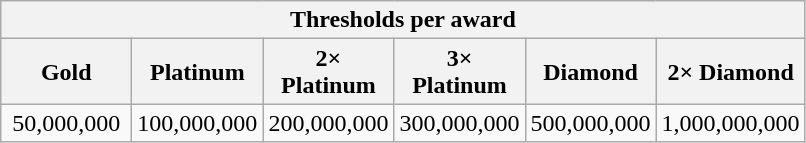<table class=wikitable>
<tr>
<th colspan="6">Thresholds per award</th>
</tr>
<tr>
<th>Gold</th>
<th>Platinum</th>
<th>2× Platinum</th>
<th>3× Platinum</th>
<th>Diamond</th>
<th>2× Diamond</th>
</tr>
<tr>
<td align="center" width="80">50,000,000</td>
<td align="center" width="80">100,000,000</td>
<td align="center" width="80">200,000,000</td>
<td align="center" width="80">300,000,000</td>
<td align="center" width="80">500,000,000</td>
<td align="center" width="80">1,000,000,000</td>
</tr>
</table>
